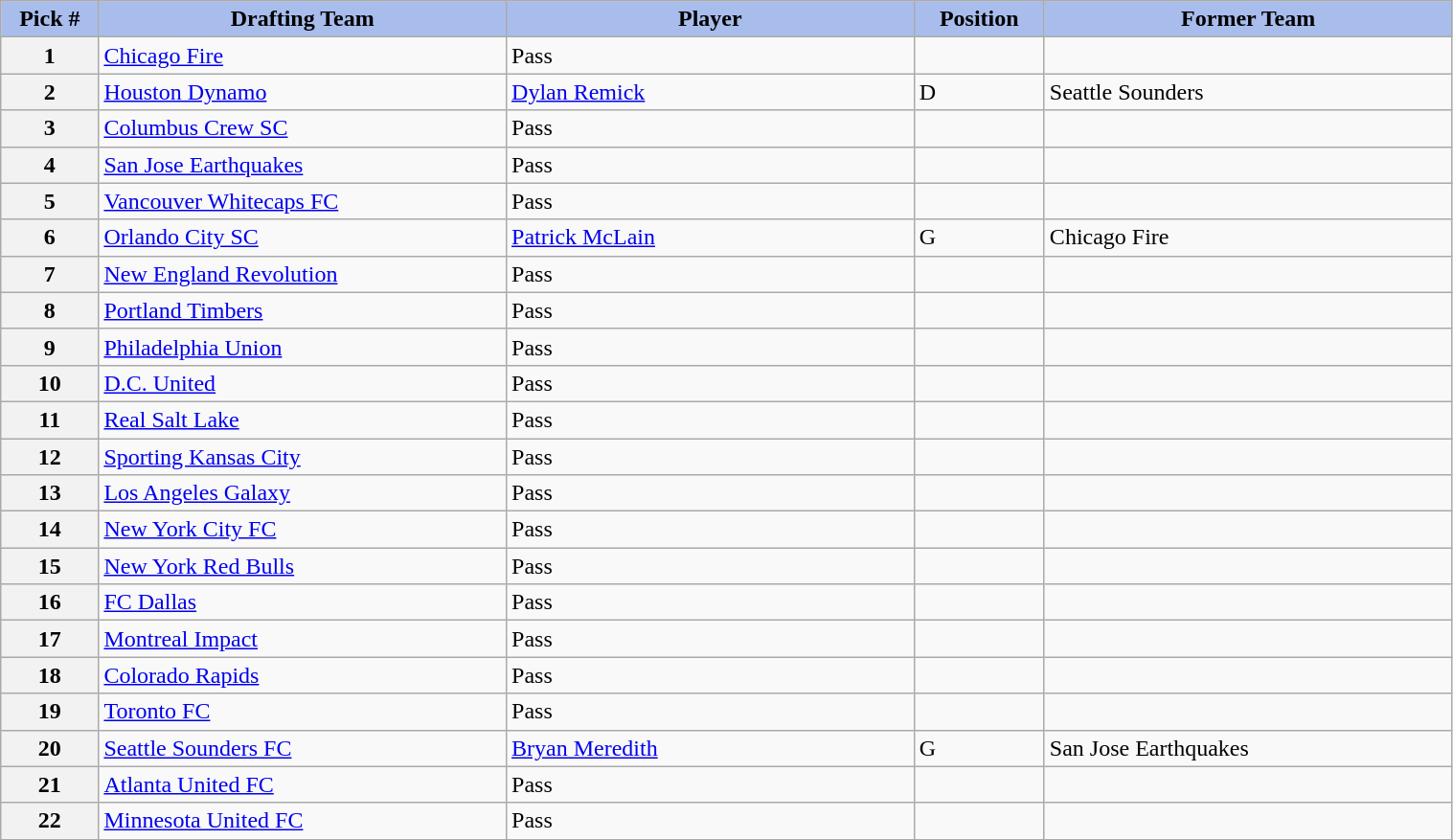<table class="wikitable sortable" style="width: 80%">
<tr>
<th style="background:#A8BDEC;" width=6%>Pick #</th>
<th width=25% style="background:#A8BDEC;">Drafting Team</th>
<th width=25% style="background:#A8BDEC;">Player</th>
<th width=8% style="background:#A8BDEC;">Position</th>
<th width=25% style="background:#A8BDEC;">Former Team</th>
</tr>
<tr>
<th>1</th>
<td><a href='#'>Chicago Fire</a></td>
<td>Pass</td>
<td></td>
<td></td>
</tr>
<tr>
<th>2</th>
<td><a href='#'>Houston Dynamo</a></td>
<td><a href='#'>Dylan Remick</a></td>
<td>D</td>
<td>Seattle Sounders</td>
</tr>
<tr>
<th>3</th>
<td><a href='#'>Columbus Crew SC</a></td>
<td>Pass</td>
<td></td>
<td></td>
</tr>
<tr>
<th>4</th>
<td><a href='#'>San Jose Earthquakes</a></td>
<td>Pass</td>
<td></td>
<td></td>
</tr>
<tr>
<th>5</th>
<td><a href='#'>Vancouver Whitecaps FC</a></td>
<td>Pass</td>
<td></td>
<td></td>
</tr>
<tr>
<th>6</th>
<td><a href='#'>Orlando City SC</a></td>
<td><a href='#'>Patrick McLain</a></td>
<td>G</td>
<td>Chicago Fire</td>
</tr>
<tr>
<th>7</th>
<td><a href='#'>New England Revolution</a></td>
<td>Pass</td>
<td></td>
<td></td>
</tr>
<tr>
<th>8</th>
<td><a href='#'>Portland Timbers</a></td>
<td>Pass</td>
<td></td>
<td></td>
</tr>
<tr>
<th>9</th>
<td><a href='#'>Philadelphia Union</a></td>
<td>Pass</td>
<td></td>
<td></td>
</tr>
<tr>
<th>10</th>
<td><a href='#'>D.C. United</a></td>
<td>Pass</td>
<td></td>
<td></td>
</tr>
<tr>
<th>11</th>
<td><a href='#'>Real Salt Lake</a></td>
<td>Pass</td>
<td></td>
<td></td>
</tr>
<tr>
<th>12</th>
<td><a href='#'>Sporting Kansas City</a></td>
<td>Pass</td>
<td></td>
<td></td>
</tr>
<tr>
<th>13</th>
<td><a href='#'>Los Angeles Galaxy</a></td>
<td>Pass</td>
<td></td>
<td></td>
</tr>
<tr>
<th>14</th>
<td><a href='#'>New York City FC</a></td>
<td>Pass</td>
<td></td>
<td></td>
</tr>
<tr>
<th>15</th>
<td><a href='#'>New York Red Bulls</a></td>
<td>Pass</td>
<td></td>
<td></td>
</tr>
<tr>
<th>16</th>
<td><a href='#'>FC Dallas</a></td>
<td>Pass</td>
<td></td>
<td></td>
</tr>
<tr>
<th>17</th>
<td><a href='#'>Montreal Impact</a></td>
<td>Pass</td>
<td></td>
<td></td>
</tr>
<tr>
<th>18</th>
<td><a href='#'>Colorado Rapids</a></td>
<td>Pass</td>
<td></td>
<td></td>
</tr>
<tr>
<th>19</th>
<td><a href='#'>Toronto FC</a></td>
<td>Pass</td>
<td></td>
<td></td>
</tr>
<tr>
<th>20</th>
<td><a href='#'>Seattle Sounders FC</a></td>
<td><a href='#'>Bryan Meredith</a></td>
<td>G</td>
<td>San Jose Earthquakes</td>
</tr>
<tr>
<th>21</th>
<td><a href='#'>Atlanta United FC</a></td>
<td>Pass</td>
<td></td>
<td></td>
</tr>
<tr>
<th>22</th>
<td><a href='#'>Minnesota United FC</a></td>
<td>Pass</td>
<td></td>
<td></td>
</tr>
<tr>
</tr>
</table>
